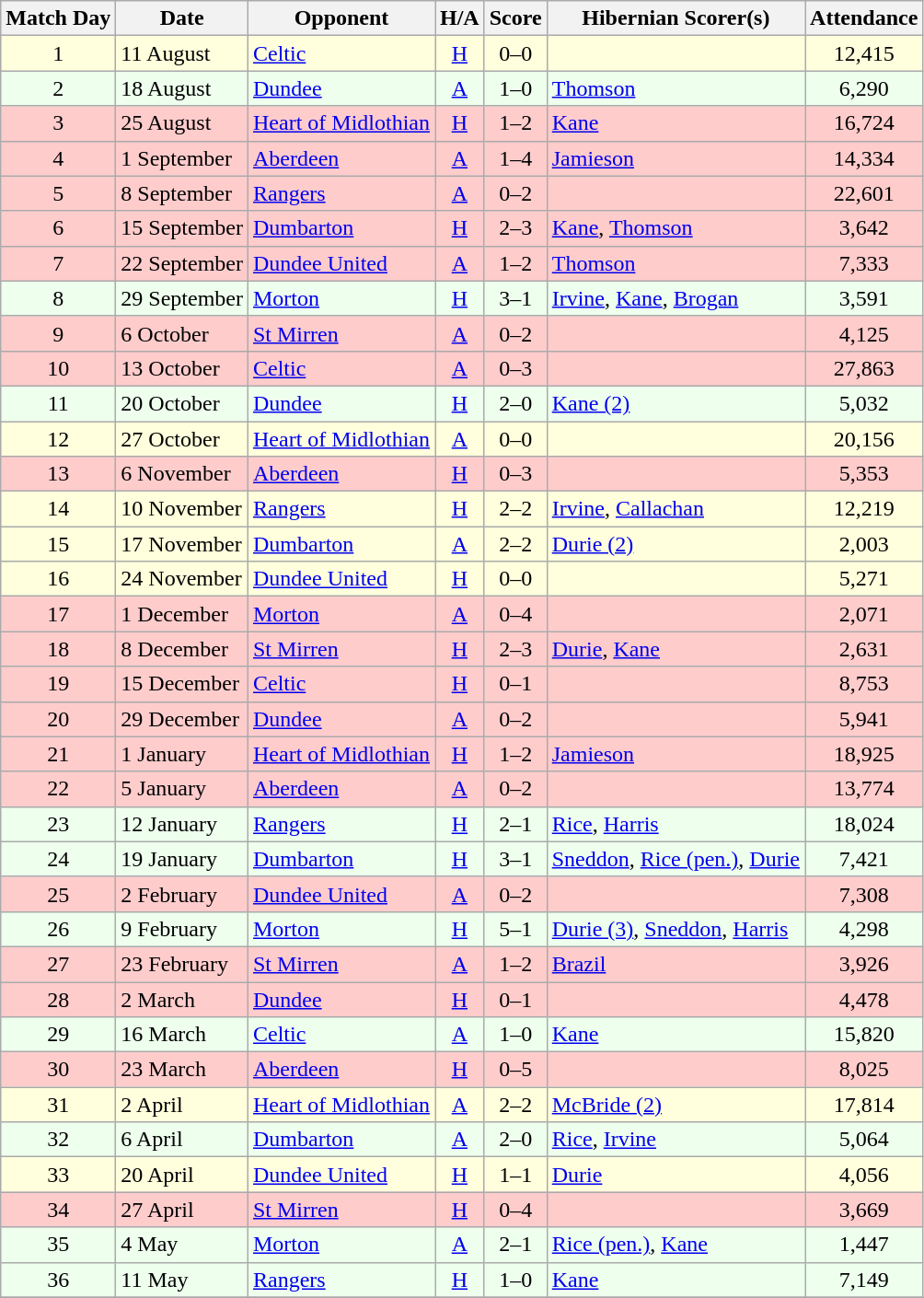<table class="wikitable" style="text-align:center">
<tr>
<th>Match Day</th>
<th>Date</th>
<th>Opponent</th>
<th>H/A</th>
<th>Score</th>
<th>Hibernian Scorer(s)</th>
<th>Attendance</th>
</tr>
<tr bgcolor=#FFFFDD>
<td>1</td>
<td align=left>11 August</td>
<td align=left><a href='#'>Celtic</a></td>
<td><a href='#'>H</a></td>
<td>0–0</td>
<td align=left></td>
<td>12,415</td>
</tr>
<tr bgcolor=#EEFFEE>
<td>2</td>
<td align=left>18 August</td>
<td align=left><a href='#'>Dundee</a></td>
<td><a href='#'>A</a></td>
<td>1–0</td>
<td align=left><a href='#'>Thomson</a></td>
<td>6,290</td>
</tr>
<tr bgcolor=#FFCCCC>
<td>3</td>
<td align=left>25 August</td>
<td align=left><a href='#'>Heart of Midlothian</a></td>
<td><a href='#'>H</a></td>
<td>1–2</td>
<td align=left><a href='#'>Kane</a></td>
<td>16,724</td>
</tr>
<tr bgcolor=#FFCCCC>
<td>4</td>
<td align=left>1 September</td>
<td align=left><a href='#'>Aberdeen</a></td>
<td><a href='#'>A</a></td>
<td>1–4</td>
<td align=left><a href='#'>Jamieson</a></td>
<td>14,334</td>
</tr>
<tr bgcolor=#FFCCCC>
<td>5</td>
<td align=left>8 September</td>
<td align=left><a href='#'>Rangers</a></td>
<td><a href='#'>A</a></td>
<td>0–2</td>
<td align=left></td>
<td>22,601</td>
</tr>
<tr bgcolor=#FFCCCC>
<td>6</td>
<td align=left>15 September</td>
<td align=left><a href='#'>Dumbarton</a></td>
<td><a href='#'>H</a></td>
<td>2–3</td>
<td align=left><a href='#'>Kane</a>, <a href='#'>Thomson</a></td>
<td>3,642</td>
</tr>
<tr bgcolor=#FFCCCC>
<td>7</td>
<td align=left>22 September</td>
<td align=left><a href='#'>Dundee United</a></td>
<td><a href='#'>A</a></td>
<td>1–2</td>
<td align=left><a href='#'>Thomson</a></td>
<td>7,333</td>
</tr>
<tr bgcolor=#EEFFEE>
<td>8</td>
<td align=left>29 September</td>
<td align=left><a href='#'>Morton</a></td>
<td><a href='#'>H</a></td>
<td>3–1</td>
<td align=left><a href='#'>Irvine</a>, <a href='#'>Kane</a>, <a href='#'>Brogan</a></td>
<td>3,591</td>
</tr>
<tr bgcolor=#FFCCCC>
<td>9</td>
<td align=left>6 October</td>
<td align=left><a href='#'>St Mirren</a></td>
<td><a href='#'>A</a></td>
<td>0–2</td>
<td align=left></td>
<td>4,125</td>
</tr>
<tr bgcolor=#FFCCCC>
<td>10</td>
<td align=left>13 October</td>
<td align=left><a href='#'>Celtic</a></td>
<td><a href='#'>A</a></td>
<td>0–3</td>
<td align=left></td>
<td>27,863</td>
</tr>
<tr bgcolor=#EEFFEE>
<td>11</td>
<td align=left>20 October</td>
<td align=left><a href='#'>Dundee</a></td>
<td><a href='#'>H</a></td>
<td>2–0</td>
<td align=left><a href='#'>Kane (2)</a></td>
<td>5,032</td>
</tr>
<tr bgcolor=#FFFFDD>
<td>12</td>
<td align=left>27 October</td>
<td align=left><a href='#'>Heart of Midlothian</a></td>
<td><a href='#'>A</a></td>
<td>0–0</td>
<td align=left></td>
<td>20,156</td>
</tr>
<tr bgcolor=#FFCCCC>
<td>13</td>
<td align=left>6 November</td>
<td align=left><a href='#'>Aberdeen</a></td>
<td><a href='#'>H</a></td>
<td>0–3</td>
<td align=left></td>
<td>5,353</td>
</tr>
<tr bgcolor=#FFFFDD>
<td>14</td>
<td align=left>10 November</td>
<td align=left><a href='#'>Rangers</a></td>
<td><a href='#'>H</a></td>
<td>2–2</td>
<td align=left><a href='#'>Irvine</a>, <a href='#'>Callachan</a></td>
<td>12,219</td>
</tr>
<tr bgcolor=#FFFFDD>
<td>15</td>
<td align=left>17 November</td>
<td align=left><a href='#'>Dumbarton</a></td>
<td><a href='#'>A</a></td>
<td>2–2</td>
<td align=left><a href='#'>Durie (2)</a></td>
<td>2,003</td>
</tr>
<tr bgcolor=#FFFFDD>
<td>16</td>
<td align=left>24 November</td>
<td align=left><a href='#'>Dundee United</a></td>
<td><a href='#'>H</a></td>
<td>0–0</td>
<td align=left></td>
<td>5,271</td>
</tr>
<tr bgcolor=#FFCCCC>
<td>17</td>
<td align=left>1 December</td>
<td align=left><a href='#'>Morton</a></td>
<td><a href='#'>A</a></td>
<td>0–4</td>
<td align=left></td>
<td>2,071</td>
</tr>
<tr bgcolor=#FFCCCC>
<td>18</td>
<td align=left>8 December</td>
<td align=left><a href='#'>St Mirren</a></td>
<td><a href='#'>H</a></td>
<td>2–3</td>
<td align=left><a href='#'>Durie</a>, <a href='#'>Kane</a></td>
<td>2,631</td>
</tr>
<tr bgcolor=#FFCCCC>
<td>19</td>
<td align=left>15 December</td>
<td align=left><a href='#'>Celtic</a></td>
<td><a href='#'>H</a></td>
<td>0–1</td>
<td align=left></td>
<td>8,753</td>
</tr>
<tr bgcolor=#FFCCCC>
<td>20</td>
<td align=left>29 December</td>
<td align=left><a href='#'>Dundee</a></td>
<td><a href='#'>A</a></td>
<td>0–2</td>
<td align=left></td>
<td>5,941</td>
</tr>
<tr bgcolor=#FFCCCC>
<td>21</td>
<td align=left>1 January</td>
<td align=left><a href='#'>Heart of Midlothian</a></td>
<td><a href='#'>H</a></td>
<td>1–2</td>
<td align=left><a href='#'>Jamieson</a></td>
<td>18,925</td>
</tr>
<tr bgcolor=#FFCCCC>
<td>22</td>
<td align=left>5 January</td>
<td align=left><a href='#'>Aberdeen</a></td>
<td><a href='#'>A</a></td>
<td>0–2</td>
<td align=left></td>
<td>13,774</td>
</tr>
<tr bgcolor=#EEFFEE>
<td>23</td>
<td align=left>12 January</td>
<td align=left><a href='#'>Rangers</a></td>
<td><a href='#'>H</a></td>
<td>2–1</td>
<td align=left><a href='#'>Rice</a>, <a href='#'>Harris</a></td>
<td>18,024</td>
</tr>
<tr bgcolor=#EEFFEE>
<td>24</td>
<td align=left>19 January</td>
<td align=left><a href='#'>Dumbarton</a></td>
<td><a href='#'>H</a></td>
<td>3–1</td>
<td align=left><a href='#'>Sneddon</a>, <a href='#'>Rice (pen.)</a>, <a href='#'>Durie</a></td>
<td>7,421</td>
</tr>
<tr bgcolor=#FFCCCC>
<td>25</td>
<td align=left>2 February</td>
<td align=left><a href='#'>Dundee United</a></td>
<td><a href='#'>A</a></td>
<td>0–2</td>
<td align=left></td>
<td>7,308</td>
</tr>
<tr bgcolor=#EEFFEE>
<td>26</td>
<td align=left>9 February</td>
<td align=left><a href='#'>Morton</a></td>
<td><a href='#'>H</a></td>
<td>5–1</td>
<td align=left><a href='#'>Durie (3)</a>, <a href='#'>Sneddon</a>, <a href='#'>Harris</a></td>
<td>4,298</td>
</tr>
<tr bgcolor=#FFCCCC>
<td>27</td>
<td align=left>23 February</td>
<td align=left><a href='#'>St Mirren</a></td>
<td><a href='#'>A</a></td>
<td>1–2</td>
<td align=left><a href='#'>Brazil</a></td>
<td>3,926</td>
</tr>
<tr bgcolor=#FFCCCC>
<td>28</td>
<td align=left>2 March</td>
<td align=left><a href='#'>Dundee</a></td>
<td><a href='#'>H</a></td>
<td>0–1</td>
<td align=left></td>
<td>4,478</td>
</tr>
<tr bgcolor=#EEFFEE>
<td>29</td>
<td align=left>16 March</td>
<td align=left><a href='#'>Celtic</a></td>
<td><a href='#'>A</a></td>
<td>1–0</td>
<td align=left><a href='#'>Kane</a></td>
<td>15,820</td>
</tr>
<tr bgcolor=#FFCCCC>
<td>30</td>
<td align=left>23 March</td>
<td align=left><a href='#'>Aberdeen</a></td>
<td><a href='#'>H</a></td>
<td>0–5</td>
<td align=left></td>
<td>8,025</td>
</tr>
<tr bgcolor=#FFFFDD>
<td>31</td>
<td align=left>2 April</td>
<td align=left><a href='#'>Heart of Midlothian</a></td>
<td><a href='#'>A</a></td>
<td>2–2</td>
<td align=left><a href='#'>McBride (2)</a></td>
<td>17,814</td>
</tr>
<tr bgcolor=#EEFFEE>
<td>32</td>
<td align=left>6 April</td>
<td align=left><a href='#'>Dumbarton</a></td>
<td><a href='#'>A</a></td>
<td>2–0</td>
<td align=left><a href='#'>Rice</a>, <a href='#'>Irvine</a></td>
<td>5,064</td>
</tr>
<tr bgcolor=#FFFFDD>
<td>33</td>
<td align=left>20 April</td>
<td align=left><a href='#'>Dundee United</a></td>
<td><a href='#'>H</a></td>
<td>1–1</td>
<td align=left><a href='#'>Durie</a></td>
<td>4,056</td>
</tr>
<tr bgcolor=#FFCCCC>
<td>34</td>
<td align=left>27 April</td>
<td align=left><a href='#'>St Mirren</a></td>
<td><a href='#'>H</a></td>
<td>0–4</td>
<td align=left></td>
<td>3,669</td>
</tr>
<tr bgcolor=#EEFFEE>
<td>35</td>
<td align=left>4 May</td>
<td align=left><a href='#'>Morton</a></td>
<td><a href='#'>A</a></td>
<td>2–1</td>
<td align=left><a href='#'>Rice (pen.)</a>, <a href='#'>Kane</a></td>
<td>1,447</td>
</tr>
<tr bgcolor=#EEFFEE>
<td>36</td>
<td align=left>11 May</td>
<td align=left><a href='#'>Rangers</a></td>
<td><a href='#'>H</a></td>
<td>1–0</td>
<td align=left><a href='#'>Kane</a></td>
<td>7,149</td>
</tr>
<tr>
</tr>
</table>
